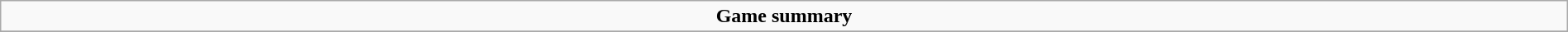<table role="presentation" class="wikitable mw-collapsible autocollapse" width=100%>
<tr>
<td align=center><strong>Game summary</strong></td>
</tr>
<tr>
</tr>
</table>
